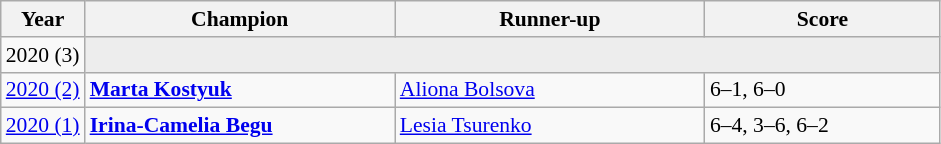<table class="wikitable" style="font-size:90%">
<tr>
<th>Year</th>
<th width="200">Champion</th>
<th width="200">Runner-up</th>
<th width="150">Score</th>
</tr>
<tr>
<td>2020 (3)</td>
<td colspan=3 bgcolor="#ededed"></td>
</tr>
<tr>
<td><a href='#'>2020 (2)</a></td>
<td> <strong><a href='#'>Marta Kostyuk</a></strong></td>
<td> <a href='#'>Aliona Bolsova</a></td>
<td>6–1, 6–0</td>
</tr>
<tr>
<td><a href='#'>2020 (1)</a></td>
<td> <strong><a href='#'>Irina-Camelia Begu</a></strong></td>
<td> <a href='#'>Lesia Tsurenko</a></td>
<td>6–4, 3–6, 6–2</td>
</tr>
</table>
